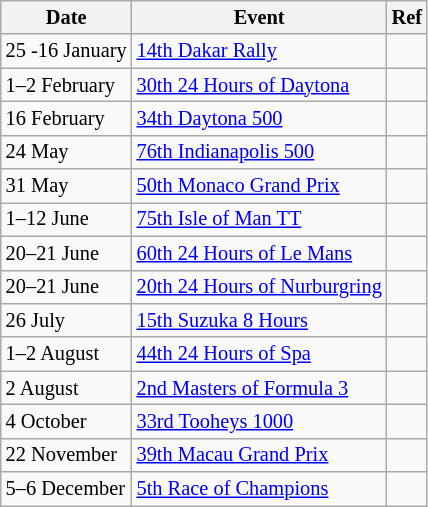<table class="wikitable" style="font-size: 85%">
<tr>
<th>Date</th>
<th>Event</th>
<th>Ref</th>
</tr>
<tr>
<td>25 -16 January</td>
<td><a href='#'>14th Dakar Rally</a></td>
<td></td>
</tr>
<tr>
<td>1–2 February</td>
<td><a href='#'>30th 24 Hours of Daytona</a></td>
<td></td>
</tr>
<tr>
<td>16 February</td>
<td><a href='#'>34th Daytona 500</a></td>
<td></td>
</tr>
<tr>
<td>24 May</td>
<td><a href='#'>76th Indianapolis 500</a></td>
<td></td>
</tr>
<tr>
<td>31 May</td>
<td><a href='#'>50th Monaco Grand Prix</a></td>
<td></td>
</tr>
<tr>
<td>1–12 June</td>
<td><a href='#'>75th Isle of Man TT</a></td>
<td></td>
</tr>
<tr>
<td>20–21 June</td>
<td><a href='#'>60th 24 Hours of Le Mans</a></td>
<td></td>
</tr>
<tr>
<td>20–21 June</td>
<td><a href='#'>20th 24 Hours of Nurburgring</a></td>
<td></td>
</tr>
<tr>
<td>26 July</td>
<td><a href='#'>15th Suzuka 8 Hours</a></td>
<td></td>
</tr>
<tr>
<td>1–2 August</td>
<td><a href='#'>44th 24 Hours of Spa</a></td>
<td></td>
</tr>
<tr>
<td>2 August</td>
<td><a href='#'>2nd Masters of Formula 3</a></td>
<td></td>
</tr>
<tr>
<td>4 October</td>
<td><a href='#'>33rd Tooheys 1000</a></td>
<td></td>
</tr>
<tr>
<td>22 November</td>
<td><a href='#'>39th Macau Grand Prix</a></td>
<td></td>
</tr>
<tr>
<td>5–6 December</td>
<td><a href='#'>5th Race of Champions</a></td>
<td></td>
</tr>
</table>
